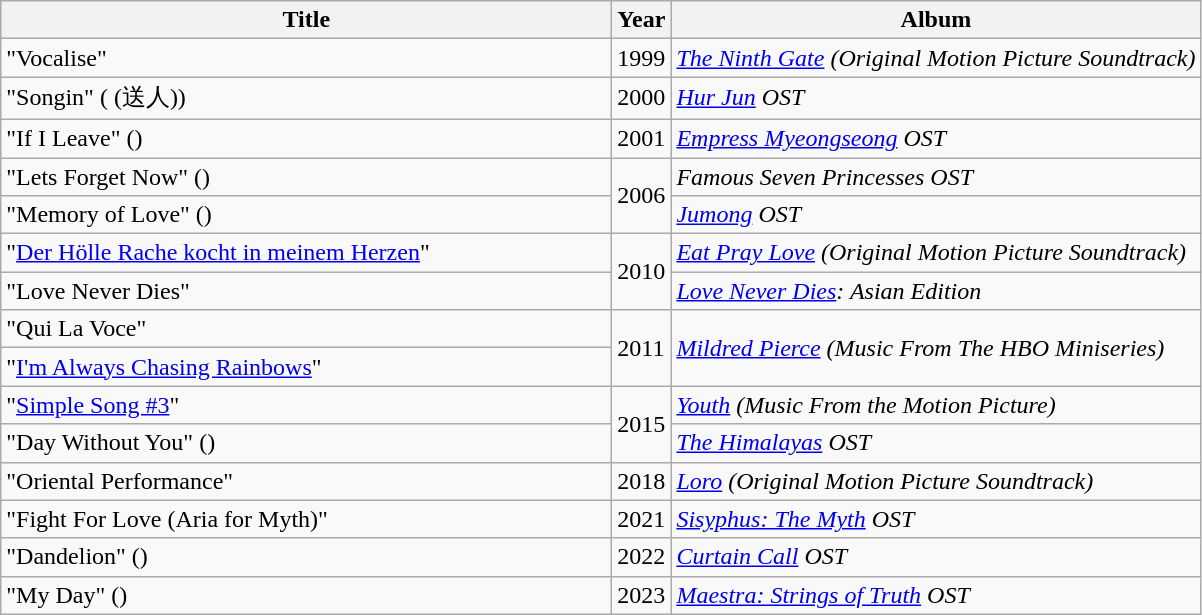<table class="wikitable">
<tr>
<th scope="col" style="width:25em;">Title</th>
<th scope="col">Year</th>
<th scope="col">Album</th>
</tr>
<tr>
<td>"Vocalise"</td>
<td>1999</td>
<td><em><a href='#'>The Ninth Gate</a> (Original Motion Picture Soundtrack)</em></td>
</tr>
<tr>
<td>"Songin" ( (送人))</td>
<td>2000</td>
<td><em><a href='#'>Hur Jun</a> OST</em></td>
</tr>
<tr>
<td>"If I Leave" ()</td>
<td>2001</td>
<td><em><a href='#'>Empress Myeongseong</a> OST</em></td>
</tr>
<tr>
<td>"Lets Forget Now" ()</td>
<td rowspan="2">2006</td>
<td><em>Famous Seven Princesses OST</em></td>
</tr>
<tr>
<td>"Memory of Love" ()</td>
<td><em><a href='#'>Jumong</a> OST</em></td>
</tr>
<tr>
<td>"<a href='#'>Der Hölle Rache kocht in meinem Herzen</a>" </td>
<td rowspan="2">2010</td>
<td><em><a href='#'>Eat Pray Love</a> (Original Motion Picture Soundtrack)</em></td>
</tr>
<tr>
<td>"Love Never Dies" </td>
<td><em><a href='#'>Love Never Dies</a>: Asian Edition</em></td>
</tr>
<tr>
<td>"Qui La Voce" </td>
<td rowspan="2">2011</td>
<td rowspan="2"><em><a href='#'>Mildred Pierce</a> (Music From The HBO Miniseries)</em></td>
</tr>
<tr>
<td>"<a href='#'>I'm Always Chasing Rainbows</a>"</td>
</tr>
<tr>
<td>"<a href='#'>Simple Song #3</a>"</td>
<td rowspan="2">2015</td>
<td><em><a href='#'>Youth</a> (Music From the Motion Picture)</em></td>
</tr>
<tr>
<td>"Day Without You" ()</td>
<td><em><a href='#'>The Himalayas</a> OST</em></td>
</tr>
<tr>
<td>"Oriental Performance"</td>
<td>2018</td>
<td><em><a href='#'>Loro</a> (Original Motion Picture Soundtrack)</em></td>
</tr>
<tr>
<td>"Fight For Love (Aria for Myth)"</td>
<td>2021</td>
<td><em><a href='#'>Sisyphus: The Myth</a> OST</em></td>
</tr>
<tr>
<td>"Dandelion" ()</td>
<td>2022</td>
<td><em><a href='#'>Curtain Call</a> OST</em></td>
</tr>
<tr>
<td>"My Day" ()</td>
<td>2023</td>
<td><em><a href='#'>Maestra: Strings of Truth</a> OST</em></td>
</tr>
</table>
